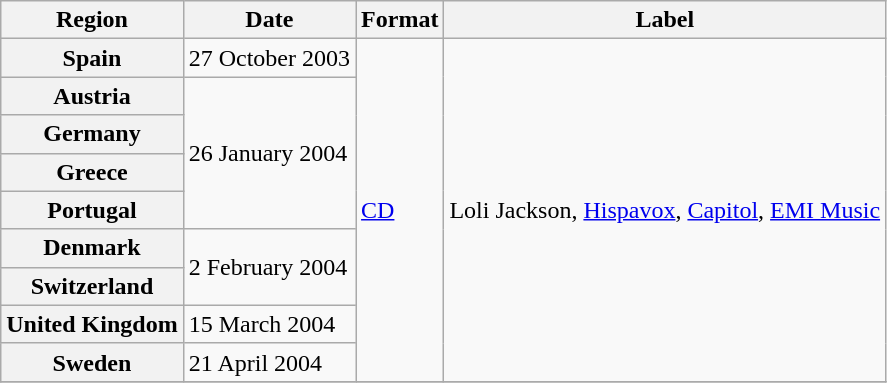<table class="wikitable plainrowheaders">
<tr>
<th scope="col">Region</th>
<th scope="col">Date</th>
<th scope="col">Format</th>
<th scope="col">Label</th>
</tr>
<tr>
<th scope="row">Spain</th>
<td rowspan="1">27 October 2003</td>
<td rowspan="9"><a href='#'>CD</a></td>
<td rowspan="9">Loli Jackson, <a href='#'>Hispavox</a>, <a href='#'>Capitol</a>, <a href='#'>EMI Music</a></td>
</tr>
<tr>
<th scope="row">Austria</th>
<td rowspan="4">26 January 2004</td>
</tr>
<tr>
<th scope="row">Germany</th>
</tr>
<tr>
<th scope="row">Greece</th>
</tr>
<tr>
<th scope="row">Portugal</th>
</tr>
<tr>
<th scope="row">Denmark</th>
<td rowspan="2">2 February 2004</td>
</tr>
<tr>
<th scope="row">Switzerland</th>
</tr>
<tr>
<th scope="row">United Kingdom</th>
<td rowspan="1">15 March 2004</td>
</tr>
<tr>
<th scope="row">Sweden</th>
<td rowspan="1">21 April 2004</td>
</tr>
<tr>
</tr>
</table>
